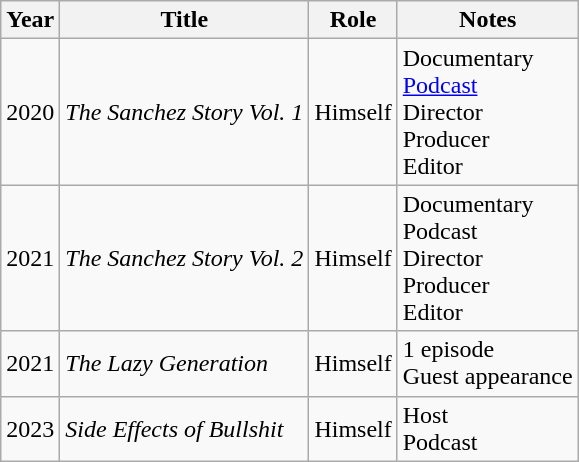<table class="wikitable sortable">
<tr>
<th>Year</th>
<th>Title</th>
<th>Role</th>
<th class="unsortable">Notes</th>
</tr>
<tr>
<td>2020</td>
<td><em>The Sanchez Story Vol. 1</em></td>
<td>Himself</td>
<td>Documentary<br><a href='#'>Podcast</a><br>Director<br>Producer<br>Editor</td>
</tr>
<tr>
<td>2021</td>
<td><em>The Sanchez Story Vol. 2</em></td>
<td>Himself</td>
<td>Documentary<br>Podcast<br>Director<br>Producer<br>Editor</td>
</tr>
<tr>
<td>2021</td>
<td><em>The Lazy Generation</em></td>
<td>Himself</td>
<td>1 episode<br>Guest appearance</td>
</tr>
<tr>
<td>2023</td>
<td><em>Side Effects of Bullshit</em></td>
<td>Himself</td>
<td>Host<br>Podcast</td>
</tr>
</table>
